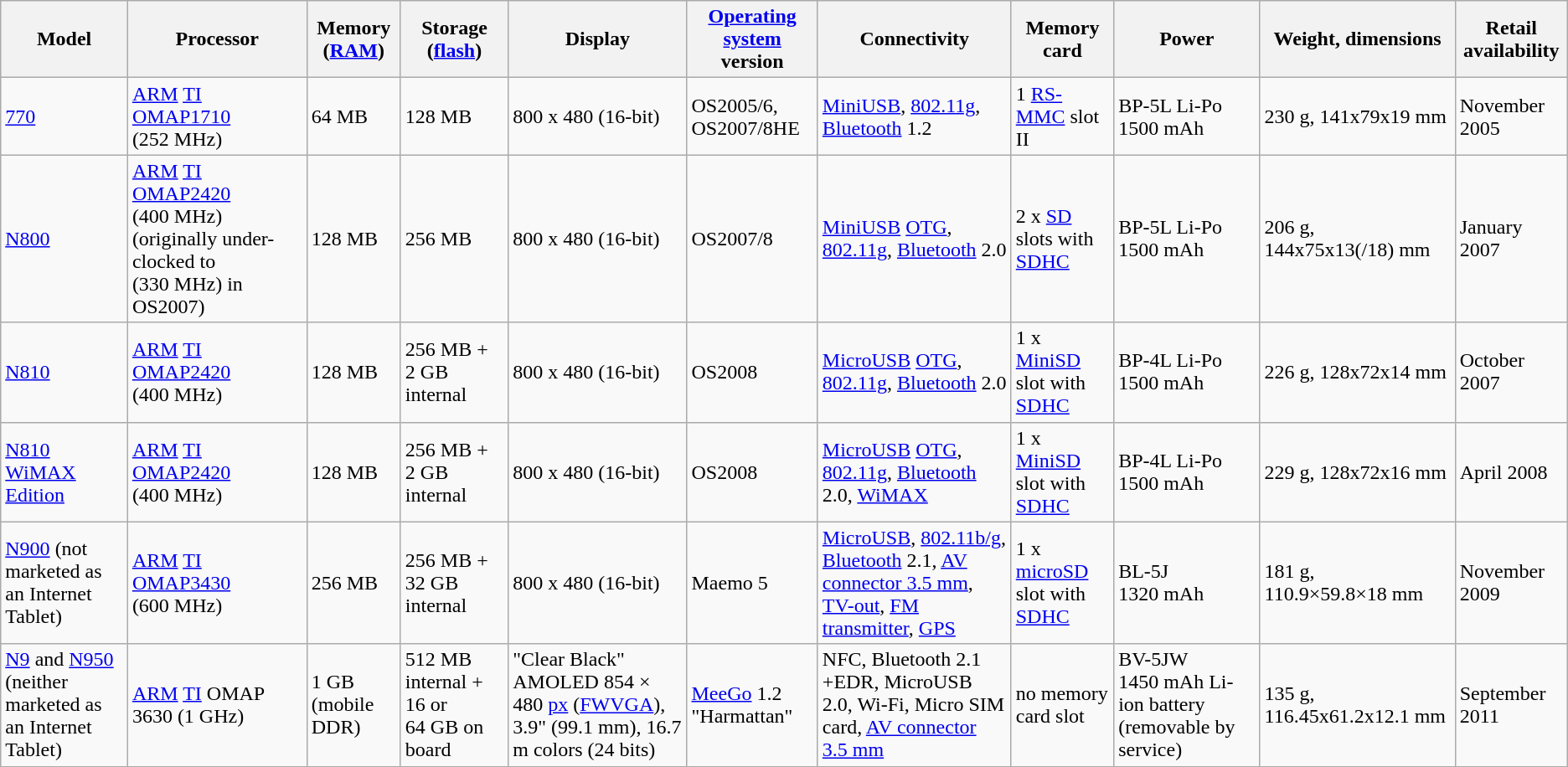<table class="wikitable">
<tr>
<th>Model</th>
<th>Processor</th>
<th>Memory (<a href='#'>RAM</a>)</th>
<th>Storage (<a href='#'>flash</a>)</th>
<th>Display</th>
<th><a href='#'>Operating system</a> version</th>
<th>Connectivity</th>
<th>Memory card</th>
<th>Power</th>
<th>Weight, dimensions</th>
<th>Retail availability</th>
</tr>
<tr>
<td><a href='#'>770</a></td>
<td><a href='#'>ARM</a> <a href='#'>TI</a> <a href='#'>OMAP1710</a> (252 MHz)</td>
<td>64 MB</td>
<td>128 MB</td>
<td>800 x 480 (16-bit)</td>
<td>OS2005/6, OS2007/8HE</td>
<td><a href='#'>MiniUSB</a>, <a href='#'>802.11g</a>, <a href='#'>Bluetooth</a> 1.2</td>
<td>1 <a href='#'>RS-MMC</a> slot II</td>
<td>BP-5L Li-Po 1500 mAh</td>
<td>230 g, 141x79x19 mm</td>
<td>November 2005</td>
</tr>
<tr>
<td><a href='#'>N800</a></td>
<td><a href='#'>ARM</a> <a href='#'>TI</a> <a href='#'>OMAP2420</a> (400 MHz) (originally under-clocked to (330 MHz) in OS2007)</td>
<td>128 MB</td>
<td>256 MB</td>
<td>800 x 480 (16-bit)</td>
<td>OS2007/8</td>
<td><a href='#'>MiniUSB</a> <a href='#'>OTG</a>, <a href='#'>802.11g</a>, <a href='#'>Bluetooth</a> 2.0</td>
<td>2 x <a href='#'>SD</a> slots with <a href='#'>SDHC</a></td>
<td>BP-5L Li-Po 1500 mAh</td>
<td>206 g, 144x75x13(/18) mm</td>
<td>January 2007</td>
</tr>
<tr>
<td><a href='#'>N810</a></td>
<td><a href='#'>ARM</a> <a href='#'>TI</a> <a href='#'>OMAP2420</a> (400 MHz)</td>
<td>128 MB</td>
<td>256 MB + 2 GB internal</td>
<td>800 x 480 (16-bit)</td>
<td>OS2008</td>
<td><a href='#'>MicroUSB</a> <a href='#'>OTG</a>, <a href='#'>802.11g</a>, <a href='#'>Bluetooth</a> 2.0</td>
<td>1 x <a href='#'>MiniSD</a> slot with <a href='#'>SDHC</a></td>
<td>BP-4L Li-Po 1500 mAh</td>
<td>226 g, 128x72x14 mm</td>
<td>October 2007</td>
</tr>
<tr>
<td><a href='#'>N810 WiMAX Edition</a></td>
<td><a href='#'>ARM</a> <a href='#'>TI</a> <a href='#'>OMAP2420</a> (400 MHz)</td>
<td>128 MB</td>
<td>256 MB + 2 GB internal</td>
<td>800 x 480 (16-bit)</td>
<td>OS2008</td>
<td><a href='#'>MicroUSB</a> <a href='#'>OTG</a>, <a href='#'>802.11g</a>, <a href='#'>Bluetooth</a> 2.0, <a href='#'>WiMAX</a></td>
<td>1 x <a href='#'>MiniSD</a> slot with <a href='#'>SDHC</a></td>
<td>BP-4L Li-Po 1500 mAh</td>
<td>229 g, 128x72x16 mm</td>
<td>April 2008</td>
</tr>
<tr>
<td><a href='#'>N900</a> (not marketed as an Internet Tablet)</td>
<td><a href='#'>ARM</a> <a href='#'>TI</a> <a href='#'>OMAP3430</a> (600 MHz)</td>
<td>256 MB</td>
<td>256 MB + 32 GB internal</td>
<td>800 x 480 (16-bit)</td>
<td>Maemo 5</td>
<td><a href='#'>MicroUSB</a>, <a href='#'>802.11b/g</a>, <a href='#'>Bluetooth</a> 2.1, <a href='#'>AV connector 3.5 mm</a>, <a href='#'>TV-out</a>, <a href='#'>FM transmitter</a>, <a href='#'>GPS</a></td>
<td>1 x <a href='#'>microSD</a> slot with <a href='#'>SDHC</a></td>
<td>BL-5J 1320 mAh</td>
<td>181 g, 110.9×59.8×18 mm</td>
<td>November 2009</td>
</tr>
<tr>
<td><a href='#'>N9</a> and <a href='#'>N950</a> (neither marketed as an Internet Tablet)</td>
<td><a href='#'>ARM</a> <a href='#'>TI</a> OMAP 3630 (1 GHz)</td>
<td>1 GB (mobile DDR)</td>
<td>512 MB internal + 16 or 64 GB on board</td>
<td>"Clear Black" AMOLED 854 × 480 <a href='#'>px</a> (<a href='#'>FWVGA</a>), 3.9" (99.1 mm), 16.7 m colors (24 bits)</td>
<td><a href='#'>MeeGo</a> 1.2 "Harmattan"</td>
<td>NFC, Bluetooth 2.1 +EDR, MicroUSB 2.0, Wi-Fi, Micro SIM card, <a href='#'>AV connector 3.5 mm</a></td>
<td>no memory card slot</td>
<td>BV-5JW 1450 mAh Li-ion battery (removable by service)</td>
<td>135 g,<br> 116.45x61.2x12.1 mm</td>
<td>September 2011</td>
</tr>
</table>
